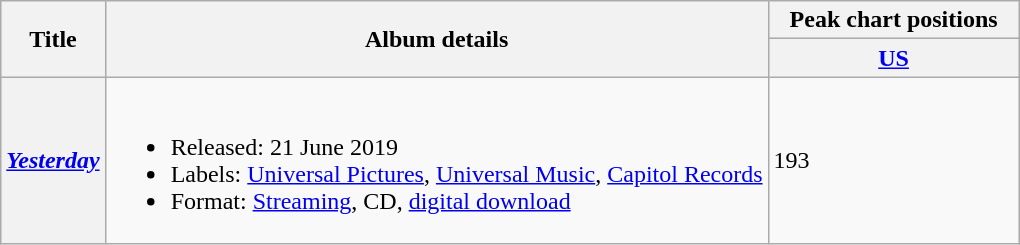<table class="wikitable plainrowheaders" style="text-align: left;">
<tr>
<th scope="col" rowspan="2">Title</th>
<th scope="col" rowspan="2">Album details</th>
<th scope="col">Peak chart positions</th>
</tr>
<tr>
<th scope="col" style="width:10em"><a href='#'>US</a></th>
</tr>
<tr>
<th scope="row"><em><a href='#'>Yesterday</a></em></th>
<td><br><ul><li>Released:                    21 June 2019</li><li>Labels:           <a href='#'>Universal Pictures</a>, <a href='#'>Universal Music</a>,  <a href='#'>Capitol Records</a></li><li>Format:        <a href='#'>Streaming</a>, CD,      <a href='#'>digital download</a></li></ul></td>
<td>193</td>
</tr>
</table>
